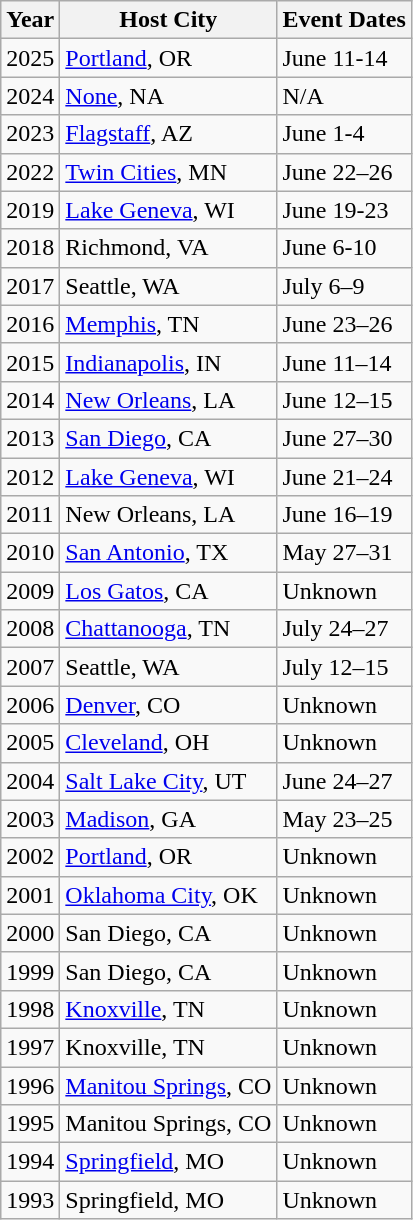<table class="wikitable sortable">
<tr>
<th>Year</th>
<th>Host City</th>
<th>Event Dates</th>
</tr>
<tr>
<td>2025</td>
<td><a href='#'>Portland</a>, OR</td>
<td>June 11-14</td>
</tr>
<tr>
<td>2024</td>
<td><a href='#'>None</a>, NA</td>
<td>N/A</td>
</tr>
<tr>
<td>2023</td>
<td><a href='#'>Flagstaff</a>, AZ</td>
<td>June 1-4</td>
</tr>
<tr>
<td>2022</td>
<td><a href='#'>Twin Cities</a>, MN</td>
<td>June 22–26</td>
</tr>
<tr>
<td>2019</td>
<td><a href='#'>Lake Geneva</a>, WI</td>
<td>June 19-23</td>
</tr>
<tr>
<td>2018</td>
<td>Richmond, VA</td>
<td>June 6-10</td>
</tr>
<tr>
<td>2017</td>
<td>Seattle, WA</td>
<td>July 6–9</td>
</tr>
<tr>
<td>2016</td>
<td><a href='#'>Memphis</a>, TN</td>
<td>June 23–26</td>
</tr>
<tr>
<td>2015</td>
<td><a href='#'>Indianapolis</a>, IN</td>
<td>June 11–14</td>
</tr>
<tr>
<td>2014</td>
<td><a href='#'>New Orleans</a>, LA</td>
<td>June 12–15</td>
</tr>
<tr>
<td>2013</td>
<td><a href='#'>San Diego</a>, CA</td>
<td>June 27–30</td>
</tr>
<tr>
<td>2012</td>
<td><a href='#'>Lake Geneva</a>, WI</td>
<td>June 21–24</td>
</tr>
<tr>
<td>2011</td>
<td>New Orleans, LA</td>
<td>June 16–19</td>
</tr>
<tr>
<td>2010</td>
<td><a href='#'>San Antonio</a>, TX</td>
<td>May 27–31</td>
</tr>
<tr>
<td>2009</td>
<td><a href='#'>Los Gatos</a>, CA</td>
<td>Unknown</td>
</tr>
<tr>
<td>2008</td>
<td><a href='#'>Chattanooga</a>, TN</td>
<td>July 24–27</td>
</tr>
<tr>
<td>2007</td>
<td>Seattle, WA</td>
<td>July 12–15</td>
</tr>
<tr>
<td>2006</td>
<td><a href='#'>Denver</a>, CO</td>
<td>Unknown</td>
</tr>
<tr>
<td>2005</td>
<td><a href='#'>Cleveland</a>, OH</td>
<td>Unknown</td>
</tr>
<tr>
<td>2004</td>
<td><a href='#'>Salt Lake City</a>, UT</td>
<td>June 24–27</td>
</tr>
<tr>
<td>2003</td>
<td><a href='#'>Madison</a>, GA</td>
<td>May 23–25</td>
</tr>
<tr>
<td>2002</td>
<td><a href='#'>Portland</a>, OR</td>
<td>Unknown</td>
</tr>
<tr>
<td>2001</td>
<td><a href='#'>Oklahoma City</a>, OK</td>
<td>Unknown</td>
</tr>
<tr>
<td>2000</td>
<td>San Diego, CA</td>
<td>Unknown</td>
</tr>
<tr>
<td>1999</td>
<td>San Diego, CA</td>
<td>Unknown</td>
</tr>
<tr>
<td>1998</td>
<td><a href='#'>Knoxville</a>, TN</td>
<td>Unknown</td>
</tr>
<tr>
<td>1997</td>
<td>Knoxville, TN</td>
<td>Unknown</td>
</tr>
<tr>
<td>1996</td>
<td><a href='#'>Manitou Springs</a>, CO</td>
<td>Unknown</td>
</tr>
<tr>
<td>1995</td>
<td>Manitou Springs, CO</td>
<td>Unknown</td>
</tr>
<tr>
<td>1994</td>
<td><a href='#'>Springfield</a>, MO</td>
<td>Unknown</td>
</tr>
<tr>
<td>1993</td>
<td>Springfield, MO</td>
<td>Unknown</td>
</tr>
</table>
